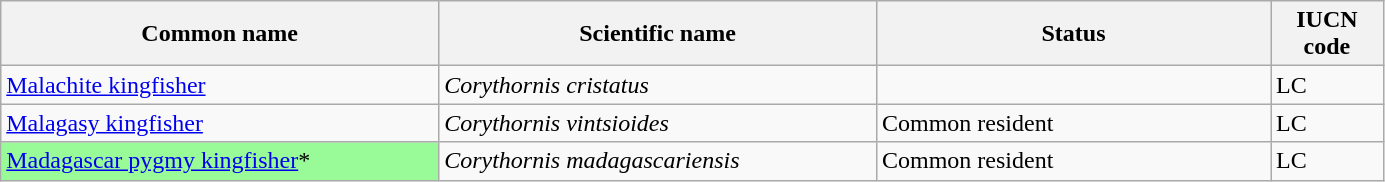<table width=73% class="wikitable sortable">
<tr>
<th width=20%>Common name</th>
<th width=20%>Scientific name</th>
<th width=18%>Status</th>
<th width=5%>IUCN code</th>
</tr>
<tr>
<td><a href='#'>Malachite kingfisher</a></td>
<td><em>Corythornis cristatus</em></td>
<td></td>
<td>LC</td>
</tr>
<tr>
<td><a href='#'>Malagasy kingfisher</a></td>
<td><em>Corythornis vintsioides</em></td>
<td>Common resident</td>
<td>LC</td>
</tr>
<tr>
<td style="background:palegreen; color:black"><a href='#'>Madagascar pygmy kingfisher</a>*</td>
<td><em>Corythornis madagascariensis</em></td>
<td>Common resident</td>
<td>LC</td>
</tr>
</table>
